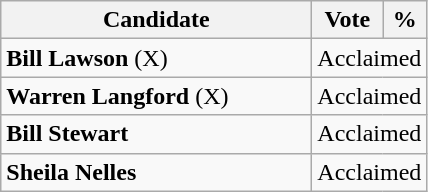<table class="wikitable">
<tr>
<th bgcolor="#DDDDFF" width="200px">Candidate</th>
<th bgcolor="#DDDDFF">Vote</th>
<th bgcolor="#DDDDFF">%</th>
</tr>
<tr>
<td><strong>Bill Lawson</strong> (X)</td>
<td colspan="2">Acclaimed</td>
</tr>
<tr>
<td><strong>Warren Langford</strong> (X)</td>
<td colspan="2">Acclaimed</td>
</tr>
<tr>
<td><strong>Bill Stewart</strong></td>
<td colspan="2">Acclaimed</td>
</tr>
<tr>
<td><strong>Sheila Nelles</strong></td>
<td colspan="2">Acclaimed</td>
</tr>
</table>
